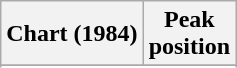<table class="wikitable sortable plainrowheaders">
<tr>
<th>Chart (1984)</th>
<th>Peak<br>position</th>
</tr>
<tr>
</tr>
<tr>
</tr>
</table>
